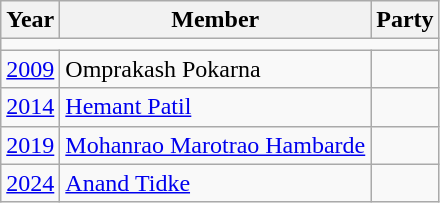<table class="wikitable">
<tr>
<th>Year</th>
<th>Member</th>
<th colspan="2">Party</th>
</tr>
<tr>
<td colspan="4"></td>
</tr>
<tr>
<td><a href='#'>2009</a></td>
<td>Omprakash Pokarna</td>
<td></td>
</tr>
<tr>
<td><a href='#'>2014</a></td>
<td><a href='#'>Hemant Patil</a></td>
<td></td>
</tr>
<tr>
<td><a href='#'>2019</a></td>
<td><a href='#'>Mohanrao Marotrao Hambarde</a></td>
<td></td>
</tr>
<tr>
<td><a href='#'>2024</a></td>
<td><a href='#'>Anand Tidke</a></td>
<td></td>
</tr>
</table>
